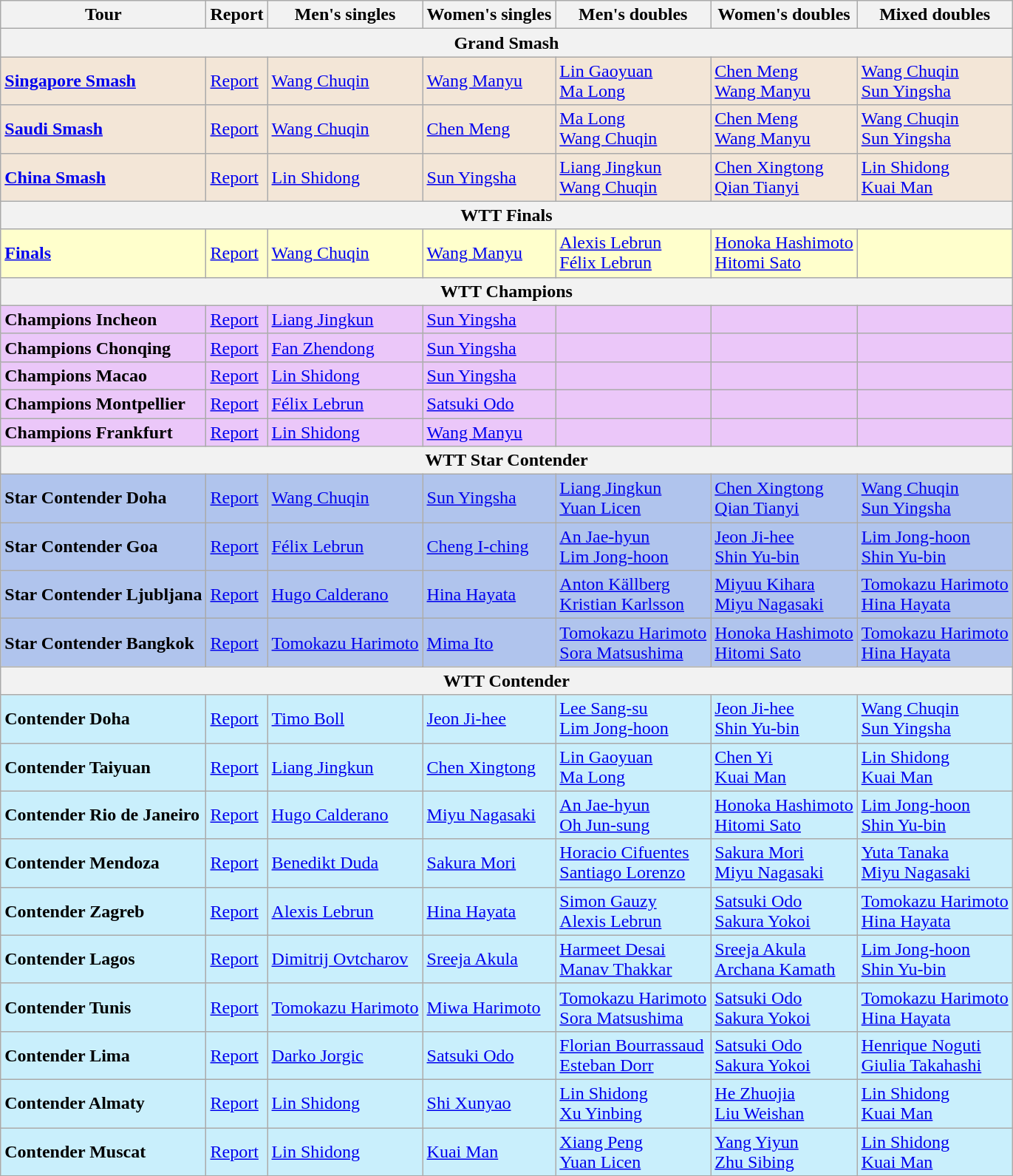<table class="wikitable">
<tr>
<th>Tour</th>
<th>Report</th>
<th>Men's singles</th>
<th>Women's singles</th>
<th>Men's doubles</th>
<th>Women's doubles</th>
<th>Mixed doubles</th>
</tr>
<tr>
<th colspan="7">Grand Smash</th>
</tr>
<tr bgcolor="#f3e6d7">
<td><strong><a href='#'>Singapore Smash</a></strong></td>
<td><a href='#'>Report</a></td>
<td> <a href='#'>Wang Chuqin</a></td>
<td> <a href='#'>Wang Manyu</a></td>
<td> <a href='#'>Lin Gaoyuan</a><br> <a href='#'>Ma Long</a></td>
<td> <a href='#'>Chen Meng</a><br> <a href='#'>Wang Manyu</a></td>
<td> <a href='#'>Wang Chuqin</a><br> <a href='#'>Sun Yingsha</a></td>
</tr>
<tr bgcolor="#f3e6d7">
<td><strong><a href='#'>Saudi Smash</a></strong></td>
<td><a href='#'>Report</a></td>
<td> <a href='#'>Wang Chuqin</a></td>
<td> <a href='#'>Chen Meng</a></td>
<td> <a href='#'>Ma Long</a><br> <a href='#'>Wang Chuqin</a></td>
<td> <a href='#'>Chen Meng</a><br> <a href='#'>Wang Manyu</a></td>
<td> <a href='#'>Wang Chuqin</a><br> <a href='#'>Sun Yingsha</a></td>
</tr>
<tr bgcolor="#f3e6d7">
<td><strong><a href='#'>China Smash</a></strong></td>
<td><a href='#'>Report</a></td>
<td> <a href='#'>Lin Shidong</a></td>
<td> <a href='#'>Sun Yingsha</a></td>
<td> <a href='#'>Liang Jingkun</a><br> <a href='#'>Wang Chuqin</a></td>
<td> <a href='#'>Chen Xingtong</a><br> <a href='#'>Qian Tianyi</a></td>
<td> <a href='#'>Lin Shidong</a><br> <a href='#'>Kuai Man</a></td>
</tr>
<tr>
<th colspan="7">WTT Finals</th>
</tr>
<tr bgcolor="#ffc">
<td><strong><a href='#'>Finals</a></strong></td>
<td><a href='#'>Report</a></td>
<td> <a href='#'>Wang Chuqin</a></td>
<td> <a href='#'>Wang Manyu</a></td>
<td> <a href='#'>Alexis Lebrun</a><br> <a href='#'>Félix Lebrun</a></td>
<td> <a href='#'>Honoka Hashimoto</a><br> <a href='#'>Hitomi Sato</a></td>
<td> <br></td>
</tr>
<tr>
<th colspan="7">WTT Champions</th>
</tr>
<tr bgcolor="#EBC7F9">
<td><strong>Champions Incheon</strong></td>
<td><a href='#'>Report</a></td>
<td> <a href='#'>Liang Jingkun</a></td>
<td> <a href='#'>Sun Yingsha</a></td>
<td> <br></td>
<td> <br></td>
<td> <br></td>
</tr>
<tr bgcolor="#EBC7F9">
<td><strong>Champions Chonqing</strong></td>
<td><a href='#'>Report</a></td>
<td> <a href='#'>Fan Zhendong</a></td>
<td> <a href='#'>Sun Yingsha</a></td>
<td> <br></td>
<td> <br></td>
<td> <br></td>
</tr>
<tr bgcolor="#EBC7F9">
<td><strong>Champions Macao</strong></td>
<td><a href='#'>Report</a></td>
<td> <a href='#'>Lin Shidong</a></td>
<td> <a href='#'>Sun Yingsha</a></td>
<td> <br></td>
<td> <br></td>
<td> <br></td>
</tr>
<tr bgcolor="#EBC7F9">
<td><strong>Champions Montpellier</strong></td>
<td><a href='#'>Report</a></td>
<td> <a href='#'>Félix Lebrun</a></td>
<td> <a href='#'>Satsuki Odo</a></td>
<td> <br></td>
<td> <br></td>
<td> <br></td>
</tr>
<tr bgcolor="#EBC7F9">
<td><strong>Champions Frankfurt</strong></td>
<td><a href='#'>Report</a></td>
<td> <a href='#'>Lin Shidong</a></td>
<td> <a href='#'>Wang Manyu</a></td>
<td> <br></td>
<td> <br></td>
<td> <br></td>
</tr>
<tr>
<th colspan="7">WTT Star Contender</th>
</tr>
<tr bgcolor="#b0c4ed">
<td><strong>Star Contender Doha</strong></td>
<td><a href='#'>Report</a></td>
<td> <a href='#'>Wang Chuqin</a></td>
<td> <a href='#'>Sun Yingsha</a></td>
<td> <a href='#'>Liang Jingkun</a><br> <a href='#'>Yuan Licen</a></td>
<td> <a href='#'>Chen Xingtong</a><br> <a href='#'>Qian Tianyi</a></td>
<td> <a href='#'>Wang Chuqin</a><br> <a href='#'>Sun Yingsha</a></td>
</tr>
<tr bgcolor="#b0c4ed">
<td><strong>Star Contender Goa</strong></td>
<td><a href='#'>Report</a></td>
<td> <a href='#'>Félix Lebrun</a></td>
<td> <a href='#'>Cheng I-ching</a></td>
<td> <a href='#'>An Jae-hyun</a><br> <a href='#'>Lim Jong-hoon</a></td>
<td> <a href='#'>Jeon Ji-hee</a><br> <a href='#'>Shin Yu-bin</a></td>
<td> <a href='#'>Lim Jong-hoon</a><br> <a href='#'>Shin Yu-bin</a></td>
</tr>
<tr bgcolor="#b0c4ed">
<td><strong>Star Contender Ljubljana</strong></td>
<td><a href='#'>Report</a></td>
<td> <a href='#'>Hugo Calderano</a></td>
<td> <a href='#'>Hina Hayata</a></td>
<td> <a href='#'>Anton Källberg</a><br> <a href='#'>Kristian Karlsson</a></td>
<td> <a href='#'>Miyuu Kihara</a><br> <a href='#'>Miyu Nagasaki</a></td>
<td> <a href='#'>Tomokazu Harimoto</a><br> <a href='#'>Hina Hayata</a></td>
</tr>
<tr bgcolor="#b0c4ed">
<td><strong>Star Contender Bangkok</strong></td>
<td><a href='#'>Report</a></td>
<td> <a href='#'>Tomokazu Harimoto</a></td>
<td> <a href='#'>Mima Ito</a></td>
<td> <a href='#'>Tomokazu Harimoto</a><br> <a href='#'>Sora Matsushima</a></td>
<td> <a href='#'>Honoka Hashimoto</a><br> <a href='#'>Hitomi Sato</a></td>
<td> <a href='#'>Tomokazu Harimoto</a><br> <a href='#'>Hina Hayata</a></td>
</tr>
<tr>
<th colspan="7">WTT Contender</th>
</tr>
<tr bgcolor="#C9EFFC">
<td><strong>Contender Doha</strong></td>
<td><a href='#'>Report</a></td>
<td> <a href='#'>Timo Boll</a></td>
<td> <a href='#'>Jeon Ji-hee</a></td>
<td> <a href='#'>Lee Sang-su</a><br> <a href='#'>Lim Jong-hoon</a></td>
<td> <a href='#'>Jeon Ji-hee</a><br> <a href='#'>Shin Yu-bin</a></td>
<td> <a href='#'>Wang Chuqin</a><br> <a href='#'>Sun Yingsha</a></td>
</tr>
<tr bgcolor="#C9EFFC">
<td><strong>Contender Taiyuan</strong></td>
<td><a href='#'>Report</a></td>
<td> <a href='#'>Liang Jingkun</a></td>
<td> <a href='#'>Chen Xingtong</a></td>
<td> <a href='#'>Lin Gaoyuan</a><br> <a href='#'>Ma Long</a></td>
<td> <a href='#'>Chen Yi</a><br> <a href='#'>Kuai Man</a></td>
<td> <a href='#'>Lin Shidong</a><br> <a href='#'>Kuai Man</a></td>
</tr>
<tr bgcolor="#C9EFFC">
<td><strong>Contender Rio de Janeiro</strong></td>
<td><a href='#'>Report</a></td>
<td> <a href='#'>Hugo Calderano</a></td>
<td> <a href='#'>Miyu Nagasaki</a></td>
<td> <a href='#'>An Jae-hyun</a><br> <a href='#'>Oh Jun-sung</a></td>
<td> <a href='#'>Honoka Hashimoto</a><br> <a href='#'>Hitomi Sato</a></td>
<td> <a href='#'>Lim Jong-hoon</a><br> <a href='#'>Shin Yu-bin</a></td>
</tr>
<tr bgcolor="#C9EFFC">
<td><strong>Contender Mendoza</strong></td>
<td><a href='#'>Report</a></td>
<td> <a href='#'>Benedikt Duda</a></td>
<td> <a href='#'>Sakura Mori</a></td>
<td> <a href='#'>Horacio Cifuentes</a><br> <a href='#'>Santiago Lorenzo</a></td>
<td> <a href='#'>Sakura Mori</a><br> <a href='#'>Miyu Nagasaki</a></td>
<td> <a href='#'>Yuta Tanaka</a><br> <a href='#'>Miyu Nagasaki</a></td>
</tr>
<tr bgcolor="#C9EFFC">
<td><strong>Contender Zagreb</strong></td>
<td><a href='#'>Report</a></td>
<td> <a href='#'>Alexis Lebrun</a></td>
<td> <a href='#'>Hina Hayata</a></td>
<td> <a href='#'>Simon Gauzy</a><br> <a href='#'>Alexis Lebrun</a></td>
<td> <a href='#'>Satsuki Odo</a><br> <a href='#'>Sakura Yokoi</a></td>
<td> <a href='#'>Tomokazu Harimoto</a><br> <a href='#'>Hina Hayata</a></td>
</tr>
<tr bgcolor="#C9EFFC">
<td><strong>Contender Lagos</strong></td>
<td><a href='#'>Report</a></td>
<td> <a href='#'>Dimitrij Ovtcharov</a></td>
<td> <a href='#'>Sreeja Akula</a></td>
<td> <a href='#'>Harmeet Desai</a><br> <a href='#'>Manav Thakkar</a></td>
<td> <a href='#'>Sreeja Akula</a><br> <a href='#'>Archana Kamath</a></td>
<td> <a href='#'>Lim Jong-hoon</a><br> <a href='#'>Shin Yu-bin</a></td>
</tr>
<tr bgcolor="#C9EFFC">
<td><strong>Contender Tunis</strong></td>
<td><a href='#'>Report</a></td>
<td> <a href='#'>Tomokazu Harimoto</a></td>
<td> <a href='#'>Miwa Harimoto</a></td>
<td> <a href='#'>Tomokazu Harimoto</a><br> <a href='#'>Sora Matsushima</a></td>
<td> <a href='#'>Satsuki Odo</a><br> <a href='#'>Sakura Yokoi</a></td>
<td> <a href='#'>Tomokazu Harimoto</a><br> <a href='#'>Hina Hayata</a></td>
</tr>
<tr bgcolor="#C9EFFC">
<td><strong>Contender Lima</strong></td>
<td><a href='#'>Report</a></td>
<td> <a href='#'>Darko Jorgic</a></td>
<td> <a href='#'>Satsuki Odo</a></td>
<td> <a href='#'>Florian Bourrassaud</a><br> <a href='#'>Esteban Dorr</a></td>
<td> <a href='#'>Satsuki Odo</a><br> <a href='#'>Sakura Yokoi</a></td>
<td> <a href='#'>Henrique Noguti</a><br> <a href='#'>Giulia Takahashi</a></td>
</tr>
<tr bgcolor="#C9EFFC">
<td><strong>Contender Almaty</strong></td>
<td><a href='#'>Report</a></td>
<td> <a href='#'>Lin Shidong</a></td>
<td> <a href='#'>Shi Xunyao</a></td>
<td> <a href='#'>Lin Shidong</a><br> <a href='#'>Xu Yinbing</a></td>
<td> <a href='#'>He Zhuojia</a><br> <a href='#'>Liu Weishan</a></td>
<td> <a href='#'>Lin Shidong</a><br> <a href='#'>Kuai Man</a></td>
</tr>
<tr bgcolor="#C9EFFC">
<td><strong>Contender Muscat</strong></td>
<td><a href='#'>Report</a></td>
<td> <a href='#'>Lin Shidong</a></td>
<td> <a href='#'>Kuai Man</a></td>
<td> <a href='#'>Xiang Peng</a><br> <a href='#'>Yuan Licen</a></td>
<td> <a href='#'>Yang Yiyun</a><br> <a href='#'>Zhu Sibing</a></td>
<td> <a href='#'>Lin Shidong</a><br> <a href='#'>Kuai Man</a></td>
</tr>
</table>
